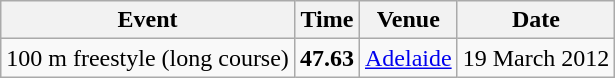<table class="wikitable">
<tr>
<th>Event</th>
<th>Time</th>
<th>Venue</th>
<th>Date</th>
</tr>
<tr>
<td>100 m freestyle (long course)</td>
<td><strong>47.63</strong></td>
<td><a href='#'>Adelaide</a></td>
<td>19 March 2012</td>
</tr>
</table>
